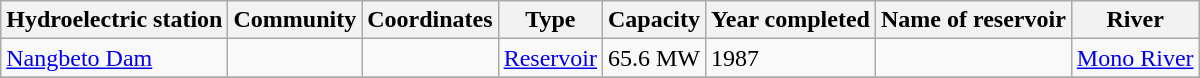<table class="wikitable">
<tr>
<th>Hydroelectric station</th>
<th>Community</th>
<th>Coordinates</th>
<th>Type</th>
<th>Capacity</th>
<th>Year completed</th>
<th>Name of reservoir</th>
<th>River</th>
</tr>
<tr>
<td><a href='#'>Nangbeto Dam</a></td>
<td></td>
<td></td>
<td><a href='#'>Reservoir</a></td>
<td>65.6 MW</td>
<td>1987</td>
<td></td>
<td><a href='#'>Mono River</a></td>
</tr>
<tr>
</tr>
</table>
